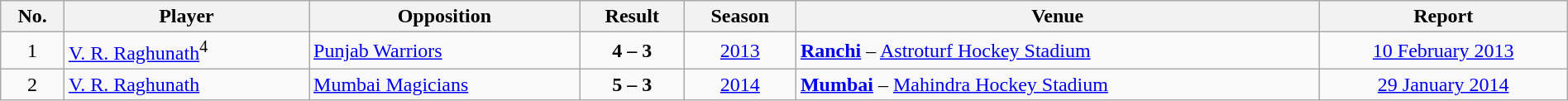<table class="wikitable" style="width:100%; border:none">
<tr>
<th>No.</th>
<th>Player</th>
<th>Opposition</th>
<th align=center>Result</th>
<th align=center>Season</th>
<th align=center>Venue</th>
<th align=center>Report</th>
</tr>
<tr>
<td align="center">1</td>
<td> <a href='#'>V. R. Raghunath</a><sup>4</sup></td>
<td><a href='#'>Punjab Warriors</a></td>
<td align="center"><strong>4 – 3</strong></td>
<td align="center"><a href='#'>2013</a></td>
<td><strong><a href='#'>Ranchi</a></strong> – <a href='#'>Astroturf Hockey Stadium</a></td>
<td align="center"><a href='#'>10 February 2013</a></td>
</tr>
<tr>
<td align="center">2</td>
<td> <a href='#'>V. R. Raghunath</a></td>
<td><a href='#'>Mumbai Magicians</a></td>
<td align="center"><strong>5 – 3</strong></td>
<td align="center"><a href='#'>2014</a></td>
<td><strong><a href='#'>Mumbai</a></strong> – <a href='#'>Mahindra Hockey Stadium</a></td>
<td align="center"><a href='#'>29 January 2014</a></td>
</tr>
</table>
